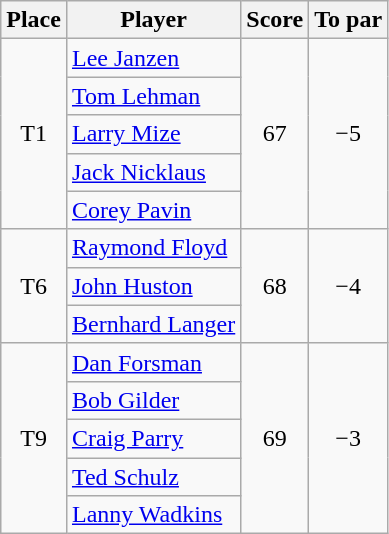<table class="wikitable">
<tr>
<th>Place</th>
<th>Player</th>
<th>Score</th>
<th>To par</th>
</tr>
<tr>
<td rowspan="5" align=center>T1</td>
<td> <a href='#'>Lee Janzen</a></td>
<td rowspan="5" align=center>67</td>
<td rowspan="5" align=center>−5</td>
</tr>
<tr>
<td> <a href='#'>Tom Lehman</a></td>
</tr>
<tr>
<td> <a href='#'>Larry Mize</a></td>
</tr>
<tr>
<td> <a href='#'>Jack Nicklaus</a></td>
</tr>
<tr>
<td> <a href='#'>Corey Pavin</a></td>
</tr>
<tr>
<td rowspan="3" align=center>T6</td>
<td> <a href='#'>Raymond Floyd</a></td>
<td rowspan="3" align=center>68</td>
<td rowspan="3" align=center>−4</td>
</tr>
<tr>
<td> <a href='#'>John Huston</a></td>
</tr>
<tr>
<td> <a href='#'>Bernhard Langer</a></td>
</tr>
<tr>
<td rowspan="5" align=center>T9</td>
<td> <a href='#'>Dan Forsman</a></td>
<td rowspan="5" align=center>69</td>
<td rowspan="5" align=center>−3</td>
</tr>
<tr>
<td> <a href='#'>Bob Gilder</a></td>
</tr>
<tr>
<td> <a href='#'>Craig Parry</a></td>
</tr>
<tr>
<td> <a href='#'>Ted Schulz</a></td>
</tr>
<tr>
<td> <a href='#'>Lanny Wadkins</a></td>
</tr>
</table>
